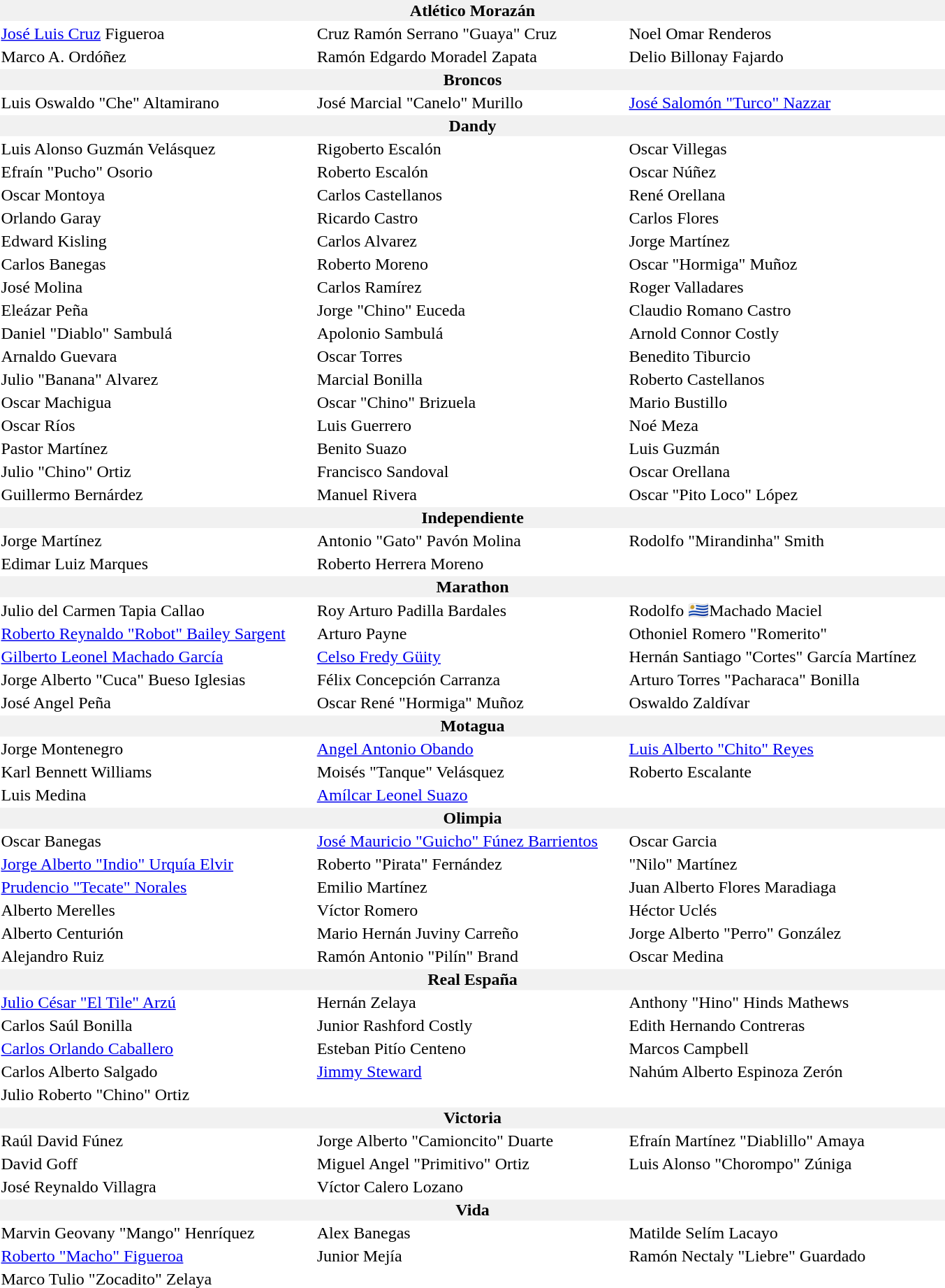<table border="0">
<tr bgcolor="f1f1f1">
<th width="900" colspan="3">Atlético Morazán</th>
</tr>
<tr>
<td> <a href='#'>José Luis Cruz</a> Figueroa</td>
<td> Cruz Ramón Serrano "Guaya" Cruz</td>
<td> Noel Omar Renderos</td>
</tr>
<tr>
<td> Marco A. Ordóñez</td>
<td> Ramón Edgardo Moradel Zapata</td>
<td> Delio Billonay Fajardo</td>
</tr>
<tr bgcolor="f1f1f1">
<th width="900" colspan="3">Broncos</th>
</tr>
<tr>
<td> Luis Oswaldo "Che" Altamirano</td>
<td> José Marcial "Canelo" Murillo</td>
<td> <a href='#'>José Salomón "Turco" Nazzar</a></td>
</tr>
<tr bgcolor="f1f1f1">
<th colspan="3">Dandy</th>
</tr>
<tr>
<td> Luis Alonso Guzmán Velásquez</td>
<td> Rigoberto Escalón</td>
<td> Oscar Villegas</td>
</tr>
<tr>
<td> Efraín "Pucho" Osorio</td>
<td> Roberto Escalón</td>
<td> Oscar Núñez</td>
</tr>
<tr>
<td> Oscar Montoya</td>
<td> Carlos Castellanos</td>
<td> René Orellana</td>
</tr>
<tr>
<td> Orlando Garay</td>
<td> Ricardo Castro</td>
<td> Carlos Flores</td>
</tr>
<tr>
<td> Edward Kisling</td>
<td> Carlos Alvarez</td>
<td> Jorge Martínez</td>
</tr>
<tr>
<td> Carlos Banegas</td>
<td> Roberto Moreno</td>
<td> Oscar "Hormiga" Muñoz</td>
</tr>
<tr>
<td> José Molina</td>
<td> Carlos Ramírez</td>
<td> Roger Valladares</td>
</tr>
<tr>
<td> Eleázar Peña</td>
<td> Jorge "Chino" Euceda</td>
<td> Claudio Romano Castro</td>
</tr>
<tr>
<td> Daniel "Diablo" Sambulá</td>
<td> Apolonio Sambulá</td>
<td> Arnold Connor Costly</td>
</tr>
<tr>
<td> Arnaldo Guevara</td>
<td> Oscar Torres</td>
<td> Benedito Tiburcio</td>
</tr>
<tr>
<td> Julio "Banana" Alvarez</td>
<td> Marcial Bonilla</td>
<td> Roberto Castellanos</td>
</tr>
<tr>
<td> Oscar Machigua</td>
<td> Oscar "Chino" Brizuela</td>
<td> Mario Bustillo</td>
</tr>
<tr>
<td> Oscar Ríos</td>
<td> Luis Guerrero</td>
<td> Noé Meza</td>
</tr>
<tr>
<td> Pastor Martínez</td>
<td> Benito Suazo</td>
<td> Luis Guzmán</td>
</tr>
<tr>
<td> Julio "Chino" Ortiz</td>
<td> Francisco Sandoval</td>
<td> Oscar Orellana</td>
</tr>
<tr>
<td> Guillermo Bernárdez</td>
<td> Manuel Rivera</td>
<td> Oscar "Pito Loco" López</td>
<td></td>
<td></td>
</tr>
<tr bgcolor="f1f1f1">
<th colspan="3">Independiente</th>
</tr>
<tr>
<td> Jorge Martínez</td>
<td> Antonio "Gato" Pavón Molina</td>
<td> Rodolfo "Mirandinha" Smith</td>
</tr>
<tr>
<td> Edimar Luiz Marques</td>
<td> Roberto Herrera Moreno</td>
<td></td>
</tr>
<tr bgcolor="f1f1f1">
<th colspan="3">Marathon</th>
</tr>
<tr>
<td> Julio del Carmen Tapia Callao</td>
<td> Roy Arturo Padilla Bardales</td>
<td>Rodolfo 🇺🇾Machado  Maciel</td>
</tr>
<tr>
<td> <a href='#'>Roberto Reynaldo "Robot" Bailey Sargent</a></td>
<td> Arturo Payne</td>
<td> Othoniel Romero "Romerito"</td>
</tr>
<tr>
<td> <a href='#'>Gilberto Leonel Machado García</a></td>
<td> <a href='#'>Celso Fredy Güity</a></td>
<td> Hernán Santiago "Cortes" García Martínez</td>
</tr>
<tr>
<td> Jorge Alberto "Cuca" Bueso Iglesias</td>
<td> Félix Concepción Carranza</td>
<td> Arturo Torres "Pacharaca" Bonilla</td>
</tr>
<tr>
<td> José Angel Peña</td>
<td> Oscar René "Hormiga" Muñoz</td>
<td> Oswaldo Zaldívar</td>
</tr>
<tr bgcolor="f1f1f1">
<th colspan="3">Motagua</th>
</tr>
<tr>
<td> Jorge Montenegro</td>
<td> <a href='#'>Angel Antonio Obando</a></td>
<td> <a href='#'>Luis Alberto "Chito" Reyes</a></td>
</tr>
<tr>
<td> Karl Bennett Williams</td>
<td> Moisés "Tanque" Velásquez</td>
<td> Roberto Escalante</td>
</tr>
<tr>
<td> Luis Medina</td>
<td> <a href='#'>Amílcar Leonel Suazo</a></td>
<td></td>
</tr>
<tr bgcolor="f1f1f1">
<th colspan="3">Olimpia</th>
</tr>
<tr>
<td> Oscar Banegas</td>
<td> <a href='#'>José Mauricio "Guicho" Fúnez Barrientos</a></td>
<td> Oscar Garcia</td>
</tr>
<tr>
<td> <a href='#'>Jorge Alberto "Indio" Urquía Elvir</a></td>
<td> Roberto "Pirata" Fernández</td>
<td> "Nilo" Martínez</td>
</tr>
<tr>
<td> <a href='#'>Prudencio "Tecate" Norales</a></td>
<td> Emilio Martínez</td>
<td> Juan Alberto Flores Maradiaga</td>
</tr>
<tr>
<td> Alberto Merelles</td>
<td> Víctor Romero</td>
<td> Héctor Uclés</td>
</tr>
<tr>
<td> Alberto Centurión</td>
<td> Mario Hernán Juviny Carreño</td>
<td> Jorge Alberto "Perro" González</td>
</tr>
<tr>
<td> Alejandro Ruiz</td>
<td> Ramón Antonio "Pilín" Brand</td>
<td> Oscar Medina</td>
</tr>
<tr bgcolor="f1f1f1">
<th colspan="3">Real España</th>
</tr>
<tr>
<td> <a href='#'>Julio César "El Tile" Arzú</a></td>
<td> Hernán Zelaya</td>
<td> Anthony "Hino" Hinds Mathews</td>
</tr>
<tr>
<td> Carlos Saúl Bonilla</td>
<td> Junior Rashford Costly</td>
<td> Edith Hernando Contreras</td>
</tr>
<tr>
<td> <a href='#'>Carlos Orlando Caballero</a></td>
<td> Esteban Pitío Centeno</td>
<td> Marcos Campbell</td>
</tr>
<tr>
<td> Carlos Alberto Salgado</td>
<td> <a href='#'>Jimmy Steward</a></td>
<td> Nahúm Alberto Espinoza Zerón</td>
</tr>
<tr>
<td> Julio Roberto "Chino" Ortiz</td>
<td></td>
<td></td>
</tr>
<tr bgcolor="f1f1f1">
<th colspan="3">Victoria</th>
</tr>
<tr>
<td> Raúl David Fúnez</td>
<td> Jorge Alberto "Camioncito" Duarte</td>
<td> Efraín Martínez "Diablillo" Amaya</td>
</tr>
<tr>
<td> David Goff</td>
<td> Miguel Angel "Primitivo" Ortiz</td>
<td> Luis Alonso "Chorompo" Zúniga</td>
</tr>
<tr>
<td> José Reynaldo Villagra</td>
<td> Víctor Calero Lozano</td>
<td></td>
</tr>
<tr bgcolor="f1f1f1">
<th colspan="3">Vida</th>
</tr>
<tr>
<td> Marvin Geovany "Mango" Henríquez</td>
<td> Alex Banegas</td>
<td> Matilde Selím Lacayo</td>
</tr>
<tr>
<td> <a href='#'>Roberto "Macho" Figueroa</a></td>
<td> Junior Mejía</td>
<td>Ramón Nectaly "Liebre" Guardado</td>
</tr>
<tr>
<td> Marco Tulio "Zocadito" Zelaya</td>
</tr>
</table>
